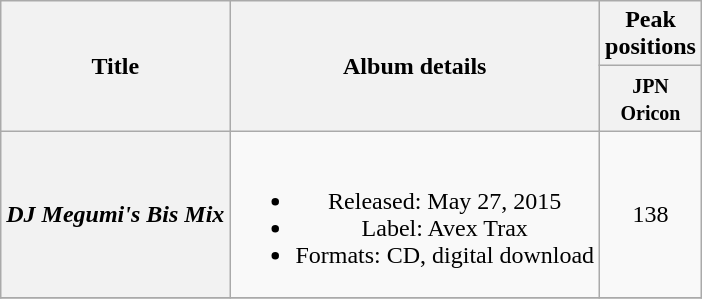<table class="wikitable plainrowheaders" style="text-align:center;">
<tr>
<th scope="col" rowspan="2">Title</th>
<th scope="col" rowspan="2">Album details</th>
<th scope="col" colspan="1">Peak<br>positions</th>
</tr>
<tr>
<th scope="col"><small>JPN<br>Oricon</small><br></th>
</tr>
<tr>
<th scope="row"><em>DJ Megumi's Bis Mix</em></th>
<td><br><ul><li>Released: May 27, 2015</li><li>Label: Avex Trax</li><li>Formats: CD, digital download</li></ul></td>
<td>138</td>
</tr>
<tr>
</tr>
</table>
